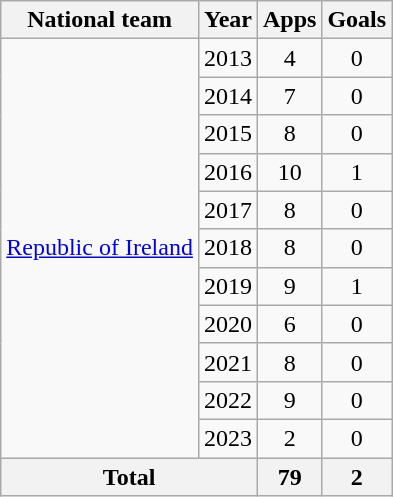<table class="wikitable" style="text-align:center">
<tr>
<th>National team</th>
<th>Year</th>
<th>Apps</th>
<th>Goals</th>
</tr>
<tr>
<td rowspan="11"><a href='#'>Republic of Ireland</a></td>
<td>2013</td>
<td>4</td>
<td>0</td>
</tr>
<tr>
<td>2014</td>
<td>7</td>
<td>0</td>
</tr>
<tr>
<td>2015</td>
<td>8</td>
<td>0</td>
</tr>
<tr>
<td>2016</td>
<td>10</td>
<td>1</td>
</tr>
<tr>
<td>2017</td>
<td>8</td>
<td>0</td>
</tr>
<tr>
<td>2018</td>
<td>8</td>
<td>0</td>
</tr>
<tr>
<td>2019</td>
<td>9</td>
<td>1</td>
</tr>
<tr>
<td>2020</td>
<td>6</td>
<td>0</td>
</tr>
<tr>
<td>2021</td>
<td>8</td>
<td>0</td>
</tr>
<tr>
<td>2022</td>
<td>9</td>
<td>0</td>
</tr>
<tr>
<td>2023</td>
<td>2</td>
<td>0</td>
</tr>
<tr>
<th colspan="2">Total</th>
<th>79</th>
<th>2</th>
</tr>
</table>
